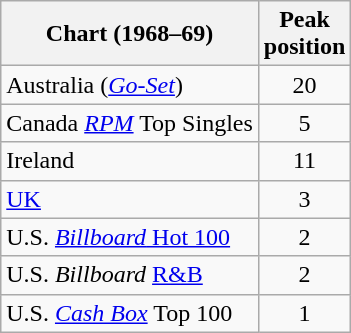<table class="wikitable sortable">
<tr>
<th align="left">Chart (1968–69)</th>
<th align="left">Peak<br>position</th>
</tr>
<tr>
<td>Australia (<em><a href='#'>Go-Set</a></em>)</td>
<td style="text-align:center;">20</td>
</tr>
<tr>
<td align="left">Canada <em><a href='#'>RPM</a></em> Top Singles</td>
<td style="text-align:center;">5</td>
</tr>
<tr>
<td align="left">Ireland</td>
<td style="text-align:center;">11</td>
</tr>
<tr>
<td align="left"><a href='#'>UK</a></td>
<td style="text-align:center;">3</td>
</tr>
<tr>
<td align="left">U.S. <a href='#'><em>Billboard</em> Hot 100</a></td>
<td style="text-align:center;">2</td>
</tr>
<tr>
<td align="left">U.S. <em>Billboard</em> <a href='#'>R&B</a></td>
<td style="text-align:center;">2</td>
</tr>
<tr>
<td align="left">U.S. <em><a href='#'>Cash Box</a></em> Top 100</td>
<td style="text-align:center;">1</td>
</tr>
</table>
